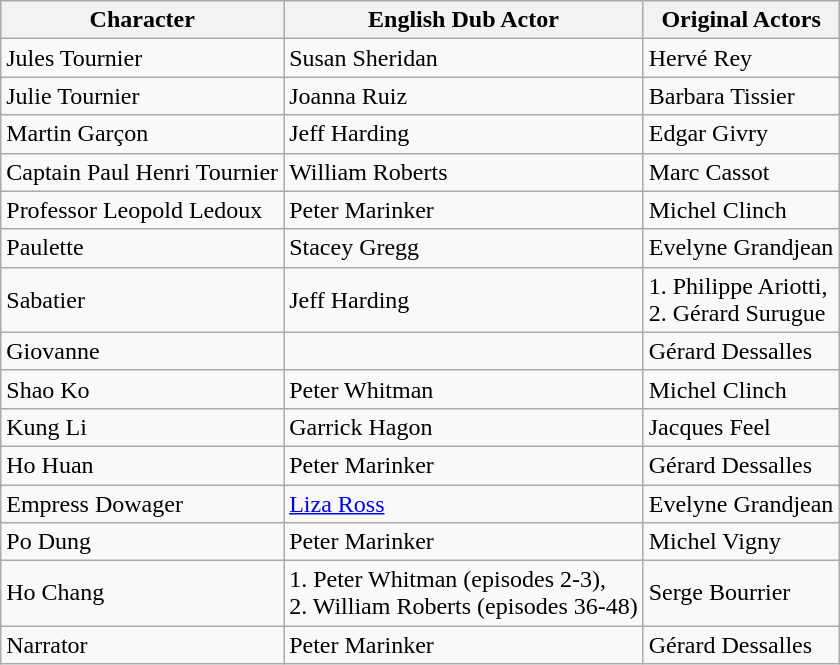<table class="wikitable">
<tr>
<th>Character</th>
<th>English Dub Actor</th>
<th>Original Actors</th>
</tr>
<tr>
<td>Jules Tournier</td>
<td>Susan Sheridan</td>
<td>Hervé Rey</td>
</tr>
<tr>
<td>Julie Tournier</td>
<td>Joanna Ruiz</td>
<td>Barbara Tissier</td>
</tr>
<tr>
<td>Martin Garçon</td>
<td>Jeff Harding</td>
<td>Edgar Givry</td>
</tr>
<tr>
<td>Captain Paul Henri Tournier</td>
<td>William Roberts</td>
<td>Marc Cassot</td>
</tr>
<tr>
<td>Professor Leopold Ledoux</td>
<td>Peter Marinker</td>
<td>Michel Clinch</td>
</tr>
<tr>
<td>Paulette</td>
<td>Stacey Gregg</td>
<td>Evelyne Grandjean</td>
</tr>
<tr>
<td>Sabatier</td>
<td>Jeff Harding</td>
<td>1. Philippe Ariotti,<br>2. Gérard Surugue</td>
</tr>
<tr>
<td>Giovanne</td>
<td></td>
<td>Gérard Dessalles</td>
</tr>
<tr>
<td>Shao Ko</td>
<td>Peter Whitman</td>
<td>Michel Clinch</td>
</tr>
<tr>
<td>Kung Li</td>
<td>Garrick Hagon</td>
<td>Jacques Feel</td>
</tr>
<tr>
<td>Ho Huan</td>
<td>Peter Marinker</td>
<td>Gérard Dessalles</td>
</tr>
<tr>
<td>Empress Dowager</td>
<td><a href='#'>Liza Ross</a></td>
<td>Evelyne Grandjean</td>
</tr>
<tr>
<td>Po Dung</td>
<td>Peter Marinker</td>
<td>Michel Vigny</td>
</tr>
<tr>
<td>Ho Chang</td>
<td>1. Peter Whitman (episodes 2-3),<br>2. William Roberts (episodes 36-48)</td>
<td>Serge Bourrier</td>
</tr>
<tr>
<td>Narrator</td>
<td>Peter Marinker</td>
<td>Gérard Dessalles</td>
</tr>
</table>
